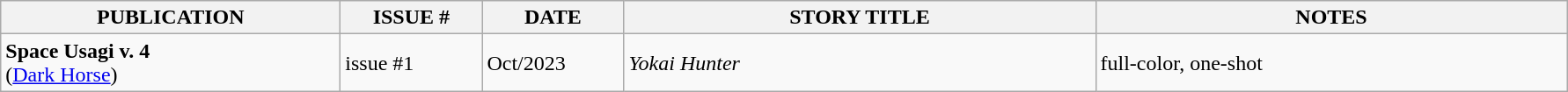<table class="wikitable">
<tr>
<th width="250"><strong>PUBLICATION</strong></th>
<th width="100"><strong>ISSUE #</strong></th>
<th width="100"><strong>DATE</strong></th>
<th width="350"><strong>STORY TITLE</strong></th>
<th width="350"><strong>NOTES</strong></th>
</tr>
<tr>
<td><strong>Space Usagi v. 4</strong><br>(<a href='#'>Dark Horse</a>)</td>
<td>issue #1</td>
<td>Oct/2023</td>
<td><em>Yokai Hunter</em></td>
<td>full-color, one-shot</td>
</tr>
</table>
